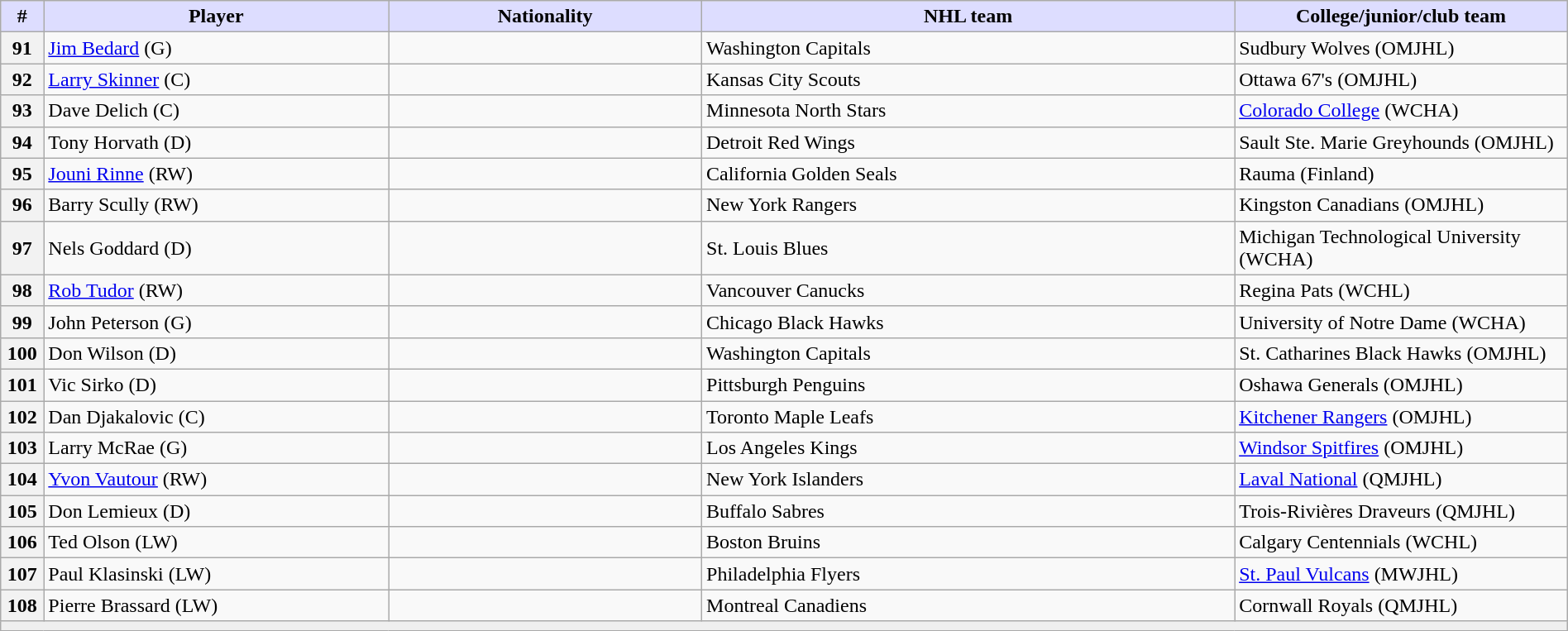<table class="wikitable" style="width: 100%">
<tr>
<th style="background:#ddf; width:2.75%;">#</th>
<th style="background:#ddf; width:22.0%;">Player</th>
<th style="background:#ddf; width:20.0%;">Nationality</th>
<th style="background:#ddf; width:34.0%;">NHL team</th>
<th style="background:#ddf; width:100.0%;">College/junior/club team</th>
</tr>
<tr>
<th>91</th>
<td><a href='#'>Jim Bedard</a> (G)</td>
<td></td>
<td>Washington Capitals</td>
<td>Sudbury Wolves (OMJHL)</td>
</tr>
<tr>
<th>92</th>
<td><a href='#'>Larry Skinner</a> (C)</td>
<td></td>
<td>Kansas City Scouts</td>
<td>Ottawa 67's (OMJHL)</td>
</tr>
<tr>
<th>93</th>
<td>Dave Delich (C)</td>
<td></td>
<td>Minnesota North Stars</td>
<td><a href='#'>Colorado College</a> (WCHA)</td>
</tr>
<tr>
<th>94</th>
<td>Tony Horvath (D)</td>
<td></td>
<td>Detroit Red Wings</td>
<td>Sault Ste. Marie Greyhounds (OMJHL)</td>
</tr>
<tr>
<th>95</th>
<td><a href='#'>Jouni Rinne</a> (RW)</td>
<td></td>
<td>California Golden Seals</td>
<td>Rauma (Finland)</td>
</tr>
<tr>
<th>96</th>
<td>Barry Scully (RW)</td>
<td></td>
<td>New York Rangers</td>
<td>Kingston Canadians (OMJHL)</td>
</tr>
<tr>
<th>97</th>
<td>Nels Goddard (D)</td>
<td></td>
<td>St. Louis Blues</td>
<td>Michigan Technological University (WCHA)</td>
</tr>
<tr>
<th>98</th>
<td><a href='#'>Rob Tudor</a> (RW)</td>
<td></td>
<td>Vancouver Canucks</td>
<td>Regina Pats (WCHL)</td>
</tr>
<tr>
<th>99</th>
<td>John Peterson (G)</td>
<td></td>
<td>Chicago Black Hawks</td>
<td>University of Notre Dame (WCHA)</td>
</tr>
<tr>
<th>100</th>
<td>Don Wilson (D)</td>
<td></td>
<td>Washington Capitals</td>
<td>St. Catharines Black Hawks (OMJHL)</td>
</tr>
<tr>
<th>101</th>
<td>Vic Sirko (D)</td>
<td></td>
<td>Pittsburgh Penguins</td>
<td>Oshawa Generals (OMJHL)</td>
</tr>
<tr>
<th>102</th>
<td>Dan Djakalovic (C)</td>
<td></td>
<td>Toronto Maple Leafs</td>
<td><a href='#'>Kitchener Rangers</a> (OMJHL)</td>
</tr>
<tr>
<th>103</th>
<td>Larry McRae (G)</td>
<td></td>
<td>Los Angeles Kings</td>
<td><a href='#'>Windsor Spitfires</a> (OMJHL)</td>
</tr>
<tr>
<th>104</th>
<td><a href='#'>Yvon Vautour</a> (RW)</td>
<td></td>
<td>New York Islanders</td>
<td><a href='#'>Laval National</a> (QMJHL)</td>
</tr>
<tr>
<th>105</th>
<td>Don Lemieux (D)</td>
<td></td>
<td>Buffalo Sabres</td>
<td>Trois-Rivières Draveurs (QMJHL)</td>
</tr>
<tr>
<th>106</th>
<td>Ted Olson (LW)</td>
<td></td>
<td>Boston Bruins</td>
<td>Calgary Centennials (WCHL)</td>
</tr>
<tr>
<th>107</th>
<td>Paul Klasinski (LW)</td>
<td></td>
<td>Philadelphia Flyers</td>
<td><a href='#'>St. Paul Vulcans</a> (MWJHL)</td>
</tr>
<tr>
<th>108</th>
<td>Pierre Brassard (LW)</td>
<td></td>
<td>Montreal Canadiens</td>
<td>Cornwall Royals (QMJHL)</td>
</tr>
<tr>
<td align=center colspan="6" bgcolor="#efefef"></td>
</tr>
</table>
